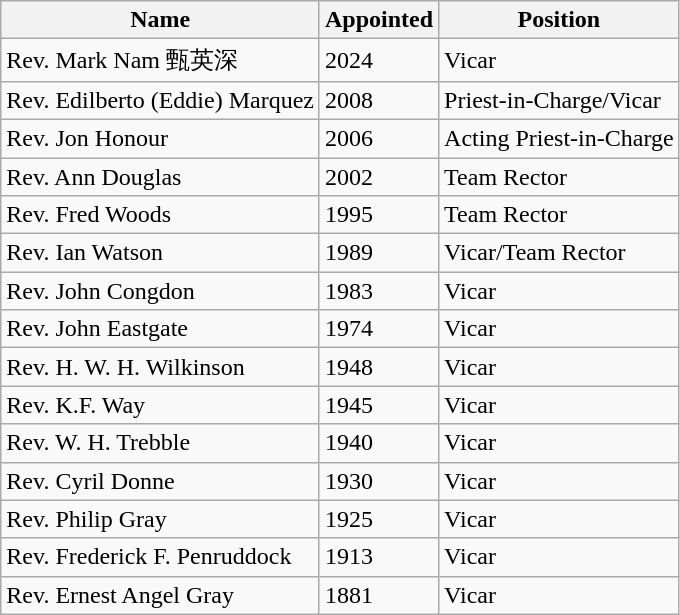<table class="wikitable">
<tr>
<th>Name</th>
<th>Appointed</th>
<th>Position</th>
</tr>
<tr>
<td>Rev. Mark Nam 甄英深</td>
<td>2024</td>
<td>Vicar</td>
</tr>
<tr>
<td>Rev. Edilberto (Eddie) Marquez</td>
<td>2008</td>
<td>Priest-in-Charge/Vicar</td>
</tr>
<tr>
<td>Rev. Jon Honour</td>
<td>2006</td>
<td>Acting Priest-in-Charge</td>
</tr>
<tr>
<td>Rev. Ann Douglas</td>
<td>2002</td>
<td>Team Rector</td>
</tr>
<tr>
<td>Rev. Fred Woods</td>
<td>1995</td>
<td>Team Rector</td>
</tr>
<tr>
<td>Rev. Ian Watson</td>
<td>1989</td>
<td>Vicar/Team Rector</td>
</tr>
<tr>
<td>Rev. John Congdon</td>
<td>1983</td>
<td>Vicar</td>
</tr>
<tr>
<td>Rev. John Eastgate</td>
<td>1974</td>
<td>Vicar</td>
</tr>
<tr>
<td>Rev. H. W. H. Wilkinson</td>
<td>1948</td>
<td>Vicar</td>
</tr>
<tr>
<td>Rev. K.F. Way</td>
<td>1945</td>
<td>Vicar</td>
</tr>
<tr>
<td>Rev. W. H. Trebble</td>
<td>1940</td>
<td>Vicar</td>
</tr>
<tr>
<td>Rev. Cyril Donne</td>
<td>1930</td>
<td>Vicar</td>
</tr>
<tr>
<td>Rev. Philip Gray</td>
<td>1925</td>
<td>Vicar</td>
</tr>
<tr>
<td>Rev. Frederick F. Penruddock</td>
<td>1913</td>
<td>Vicar</td>
</tr>
<tr>
<td>Rev. Ernest Angel Gray</td>
<td>1881</td>
<td>Vicar</td>
</tr>
</table>
